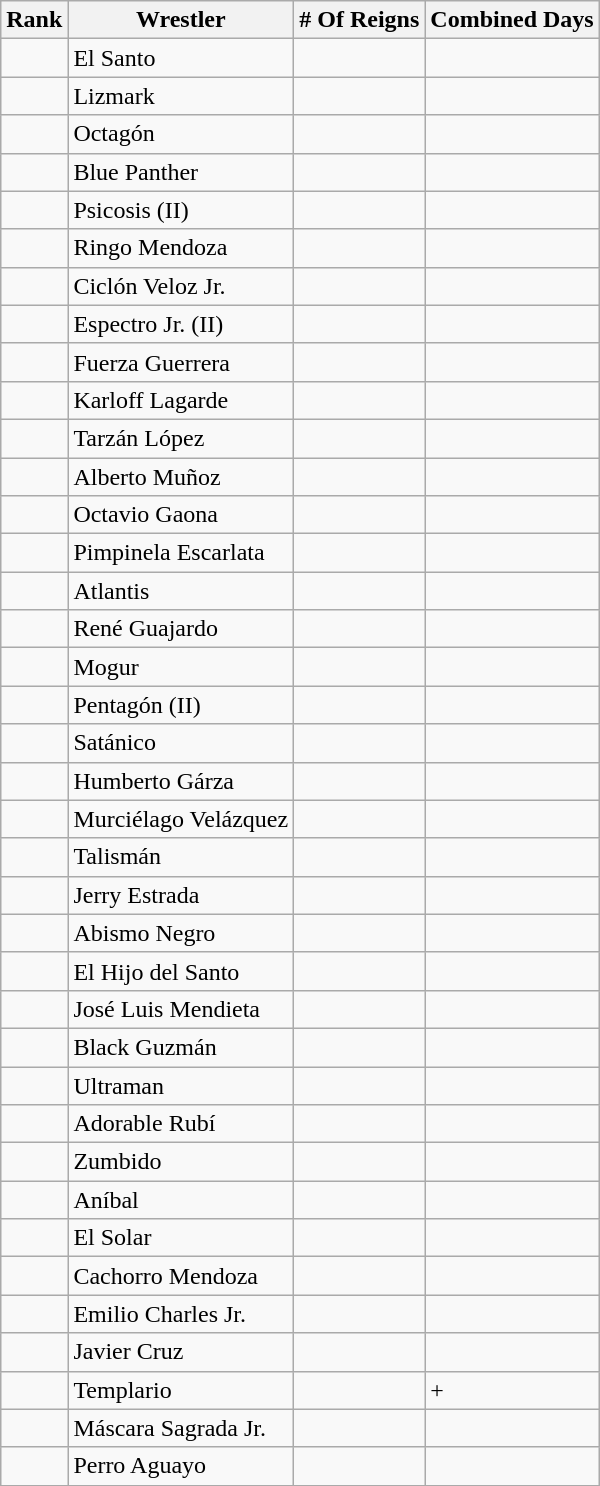<table class="wikitable sortable">
<tr>
<th>Rank</th>
<th>Wrestler</th>
<th># Of Reigns</th>
<th>Combined Days</th>
</tr>
<tr>
<td></td>
<td>El Santo</td>
<td></td>
<td></td>
</tr>
<tr>
<td></td>
<td>Lizmark</td>
<td></td>
<td></td>
</tr>
<tr>
<td></td>
<td>Octagón</td>
<td></td>
<td></td>
</tr>
<tr>
<td></td>
<td>Blue Panther</td>
<td></td>
<td></td>
</tr>
<tr>
<td></td>
<td>Psicosis (II)</td>
<td></td>
<td></td>
</tr>
<tr>
<td></td>
<td>Ringo Mendoza</td>
<td></td>
<td></td>
</tr>
<tr>
<td></td>
<td>Ciclón Veloz Jr.</td>
<td></td>
<td></td>
</tr>
<tr>
<td></td>
<td>Espectro Jr. (II)</td>
<td></td>
<td></td>
</tr>
<tr>
<td></td>
<td>Fuerza Guerrera</td>
<td></td>
<td></td>
</tr>
<tr>
<td></td>
<td>Karloff Lagarde</td>
<td></td>
<td></td>
</tr>
<tr>
<td></td>
<td>Tarzán López</td>
<td></td>
<td></td>
</tr>
<tr>
<td></td>
<td>Alberto Muñoz</td>
<td></td>
<td></td>
</tr>
<tr>
<td></td>
<td>Octavio Gaona</td>
<td></td>
<td></td>
</tr>
<tr>
<td></td>
<td>Pimpinela Escarlata</td>
<td></td>
<td></td>
</tr>
<tr>
<td></td>
<td>Atlantis</td>
<td></td>
<td></td>
</tr>
<tr>
<td></td>
<td>René Guajardo</td>
<td></td>
<td></td>
</tr>
<tr>
<td></td>
<td>Mogur</td>
<td></td>
<td></td>
</tr>
<tr>
<td></td>
<td>Pentagón (II)</td>
<td></td>
<td></td>
</tr>
<tr>
<td></td>
<td>Satánico</td>
<td></td>
<td></td>
</tr>
<tr>
<td></td>
<td>Humberto Gárza</td>
<td></td>
<td></td>
</tr>
<tr>
<td></td>
<td>Murciélago Velázquez</td>
<td></td>
<td></td>
</tr>
<tr>
<td></td>
<td>Talismán</td>
<td></td>
<td></td>
</tr>
<tr>
<td></td>
<td>Jerry Estrada</td>
<td></td>
<td></td>
</tr>
<tr>
<td></td>
<td>Abismo Negro</td>
<td></td>
<td></td>
</tr>
<tr>
<td></td>
<td>El Hijo del Santo</td>
<td></td>
<td></td>
</tr>
<tr>
<td></td>
<td>José Luis Mendieta</td>
<td></td>
<td></td>
</tr>
<tr>
<td></td>
<td>Black Guzmán</td>
<td></td>
<td></td>
</tr>
<tr>
<td></td>
<td>Ultraman</td>
<td></td>
<td></td>
</tr>
<tr>
<td></td>
<td>Adorable Rubí</td>
<td></td>
<td></td>
</tr>
<tr>
<td></td>
<td>Zumbido</td>
<td></td>
<td></td>
</tr>
<tr>
<td></td>
<td>Aníbal</td>
<td></td>
<td></td>
</tr>
<tr>
<td></td>
<td>El Solar</td>
<td></td>
<td></td>
</tr>
<tr>
<td></td>
<td>Cachorro Mendoza</td>
<td></td>
<td></td>
</tr>
<tr>
<td></td>
<td>Emilio Charles Jr.</td>
<td></td>
<td></td>
</tr>
<tr>
<td></td>
<td>Javier Cruz</td>
<td></td>
<td></td>
</tr>
<tr>
<td></td>
<td>Templario</td>
<td></td>
<td>+</td>
</tr>
<tr>
<td></td>
<td>Máscara Sagrada Jr.</td>
<td></td>
<td></td>
</tr>
<tr>
<td></td>
<td>Perro Aguayo</td>
<td></td>
<td></td>
</tr>
</table>
